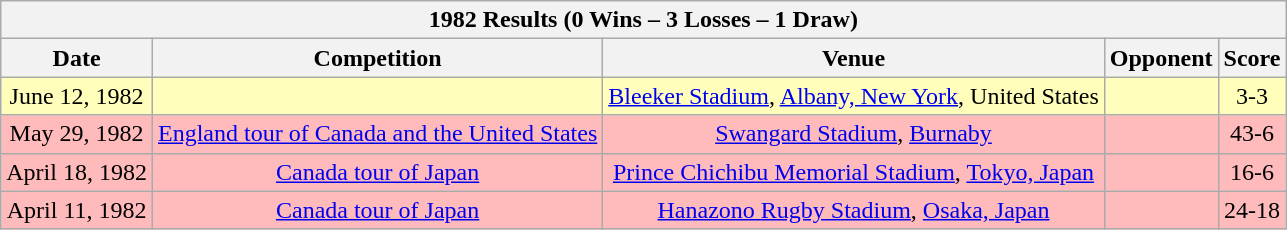<table class="wikitable sortable">
<tr>
<th colspan="5"><strong>1982 Results (0 Wins – 3 Losses – 1 Draw)</strong></th>
</tr>
<tr>
<th>Date</th>
<th>Competition</th>
<th>Venue</th>
<th>Opponent</th>
<th>Score</th>
</tr>
<tr style="background:#ffb;">
<td align=center>June 12, 1982</td>
<td align=center></td>
<td align=center><a href='#'>Bleeker Stadium</a>, <a href='#'>Albany, New York</a>, United States</td>
<td></td>
<td align=center>3-3</td>
</tr>
<tr style="background:#fbb;">
<td align=center>May 29, 1982</td>
<td align=center><a href='#'>England tour of Canada and the United States</a></td>
<td align=center><a href='#'>Swangard Stadium</a>, <a href='#'>Burnaby</a></td>
<td></td>
<td align=center>43-6</td>
</tr>
<tr style="background:#fbb;">
<td align=center>April 18, 1982</td>
<td align=center><a href='#'>Canada tour of Japan</a></td>
<td align=center><a href='#'>Prince Chichibu Memorial Stadium</a>, <a href='#'>Tokyo, Japan</a></td>
<td></td>
<td align=center>16-6</td>
</tr>
<tr style="background:#fbb;">
<td align=center>April 11, 1982</td>
<td align=center><a href='#'>Canada tour of Japan</a></td>
<td align=center><a href='#'>Hanazono Rugby Stadium</a>, <a href='#'>Osaka, Japan</a></td>
<td></td>
<td align=center>24-18</td>
</tr>
</table>
